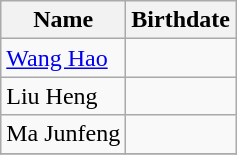<table class="wikitable" style="text-align: left">
<tr>
<th>Name</th>
<th>Birthdate</th>
</tr>
<tr>
<td> <a href='#'>Wang Hao</a></td>
<td></td>
</tr>
<tr>
<td> Liu Heng</td>
<td></td>
</tr>
<tr>
<td> Ma Junfeng</td>
<td></td>
</tr>
<tr>
</tr>
</table>
